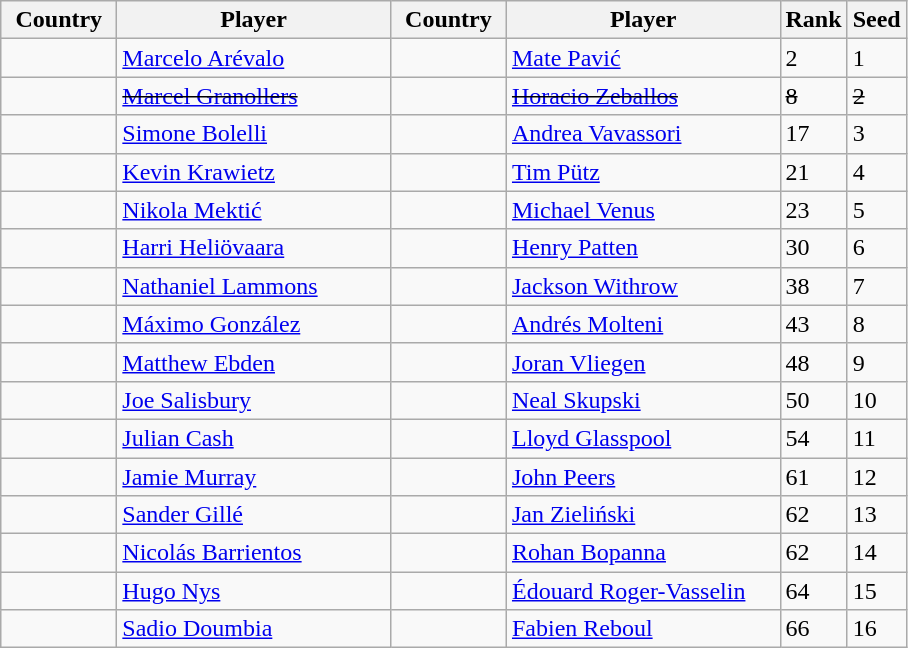<table class="sortable wikitable">
<tr>
<th width="70">Country</th>
<th width="175">Player</th>
<th width="70">Country</th>
<th width="175">Player</th>
<th>Rank</th>
<th>Seed</th>
</tr>
<tr>
<td></td>
<td><a href='#'>Marcelo Arévalo</a></td>
<td></td>
<td><a href='#'>Mate Pavić</a></td>
<td>2</td>
<td>1</td>
</tr>
<tr>
<td><s></s></td>
<td><s><a href='#'>Marcel Granollers</a></s></td>
<td><s></s></td>
<td><s><a href='#'>Horacio Zeballos</a></s></td>
<td><s>8</s></td>
<td><s>2</s></td>
</tr>
<tr>
<td></td>
<td><a href='#'>Simone Bolelli</a></td>
<td></td>
<td><a href='#'>Andrea Vavassori</a></td>
<td>17</td>
<td>3</td>
</tr>
<tr>
<td></td>
<td><a href='#'>Kevin Krawietz</a></td>
<td></td>
<td><a href='#'>Tim Pütz</a></td>
<td>21</td>
<td>4</td>
</tr>
<tr>
<td></td>
<td><a href='#'>Nikola Mektić</a></td>
<td></td>
<td><a href='#'>Michael Venus</a></td>
<td>23</td>
<td>5</td>
</tr>
<tr>
<td></td>
<td><a href='#'>Harri Heliövaara</a></td>
<td></td>
<td><a href='#'>Henry Patten</a></td>
<td>30</td>
<td>6</td>
</tr>
<tr>
<td></td>
<td><a href='#'>Nathaniel Lammons</a></td>
<td></td>
<td><a href='#'>Jackson Withrow</a></td>
<td>38</td>
<td>7</td>
</tr>
<tr>
<td></td>
<td><a href='#'>Máximo González</a></td>
<td></td>
<td><a href='#'>Andrés Molteni</a></td>
<td>43</td>
<td>8</td>
</tr>
<tr>
<td></td>
<td><a href='#'>Matthew Ebden</a></td>
<td></td>
<td><a href='#'>Joran Vliegen</a></td>
<td>48</td>
<td>9</td>
</tr>
<tr>
<td></td>
<td><a href='#'>Joe Salisbury</a></td>
<td></td>
<td><a href='#'>Neal Skupski</a></td>
<td>50</td>
<td>10</td>
</tr>
<tr>
<td></td>
<td><a href='#'>Julian Cash</a></td>
<td></td>
<td><a href='#'>Lloyd Glasspool</a></td>
<td>54</td>
<td>11</td>
</tr>
<tr>
<td></td>
<td><a href='#'>Jamie Murray</a></td>
<td></td>
<td><a href='#'>John Peers</a></td>
<td>61</td>
<td>12</td>
</tr>
<tr>
<td></td>
<td><a href='#'>Sander Gillé</a></td>
<td></td>
<td><a href='#'>Jan Zieliński</a></td>
<td>62</td>
<td>13</td>
</tr>
<tr>
<td></td>
<td><a href='#'>Nicolás Barrientos</a></td>
<td></td>
<td><a href='#'>Rohan Bopanna</a></td>
<td>62</td>
<td>14</td>
</tr>
<tr>
<td></td>
<td><a href='#'>Hugo Nys</a></td>
<td></td>
<td><a href='#'>Édouard Roger-Vasselin</a></td>
<td>64</td>
<td>15</td>
</tr>
<tr>
<td></td>
<td><a href='#'>Sadio Doumbia</a></td>
<td></td>
<td><a href='#'>Fabien Reboul</a></td>
<td>66</td>
<td>16</td>
</tr>
</table>
